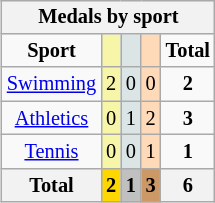<table class="wikitable" style="font-size:85%; float:right;">
<tr style="background:#efefef;">
<th colspan=7>Medals by sport</th>
</tr>
<tr style="text-align:center">
<td><strong>Sport</strong></td>
<td bgcolor=#f7f6a8></td>
<td bgcolor=#dce5e5></td>
<td bgcolor=#ffdab9></td>
<td><strong>Total</strong></td>
</tr>
<tr style="text-align:center">
<td><a href='#'>Swimming</a></td>
<td bgcolor=F7F6A8>2</td>
<td bgcolor=DCE5E5>0</td>
<td bgcolor=FFDAB9>0</td>
<td><strong>2</strong></td>
</tr>
<tr style="text-align:center">
<td><a href='#'>Athletics</a></td>
<td bgcolor=F7F6A8>0</td>
<td bgcolor=DCE5E5>1</td>
<td bgcolor=FFDAB9>2</td>
<td><strong>3</strong></td>
</tr>
<tr style="text-align:center">
<td><a href='#'>Tennis</a></td>
<td bgcolor=F7F6A8>0</td>
<td bgcolor=DCE5E5>0</td>
<td bgcolor=FFDAB9>1</td>
<td><strong>1</strong></td>
</tr>
<tr style="text-align:center">
<th>Total</th>
<th style="background:gold">2</th>
<th style="background:silver">1</th>
<th style="background:#c96">3</th>
<th>6</th>
</tr>
</table>
